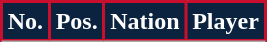<table class="wikitable sortable">
<tr>
<th style="background:#0C2340; color:#fff; border:2px solid #C8102E;" scope="col">No.</th>
<th style="background:#0C2340; color:#fff; border:2px solid #C8102E;" scope="col">Pos.</th>
<th style="background:#0C2340; color:#fff; border:2px solid #C8102E;" scope="col">Nation</th>
<th style="background:#0C2340; color:#fff; border:2px solid #C8102E;" scope="col">Player</th>
</tr>
<tr>
</tr>
</table>
